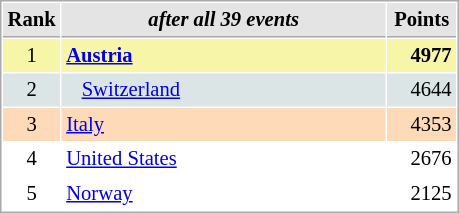<table cellspacing="1" cellpadding="3" style="border:1px solid #AAAAAA;font-size:86%">
<tr style="background-color: #E4E4E4;">
<th style="border-bottom:1px solid #AAAAAA; width: 10px;">Rank</th>
<th style="border-bottom:1px solid #AAAAAA; width: 210px;"><em>after all 39 events</em></th>
<th style="border-bottom:1px solid #AAAAAA; width: 40px;">Points</th>
</tr>
<tr style="background:#f7f6a8;">
<td align=center>1</td>
<td> <strong><a href='#'>Austria</a></strong></td>
<td align=right><strong>4977</strong></td>
</tr>
<tr style="background:#dce5e5;">
<td align=center>2</td>
<td>   <a href='#'>Switzerland</a></td>
<td align=right>4644</td>
</tr>
<tr style="background:#ffdab9;">
<td align=center>3</td>
<td> <a href='#'>Italy</a></td>
<td align=right>4353</td>
</tr>
<tr>
<td align=center>4</td>
<td> <a href='#'>United States</a></td>
<td align=right>2676</td>
</tr>
<tr>
<td align=center>5</td>
<td> <a href='#'>Norway</a></td>
<td align=right>2125</td>
</tr>
</table>
